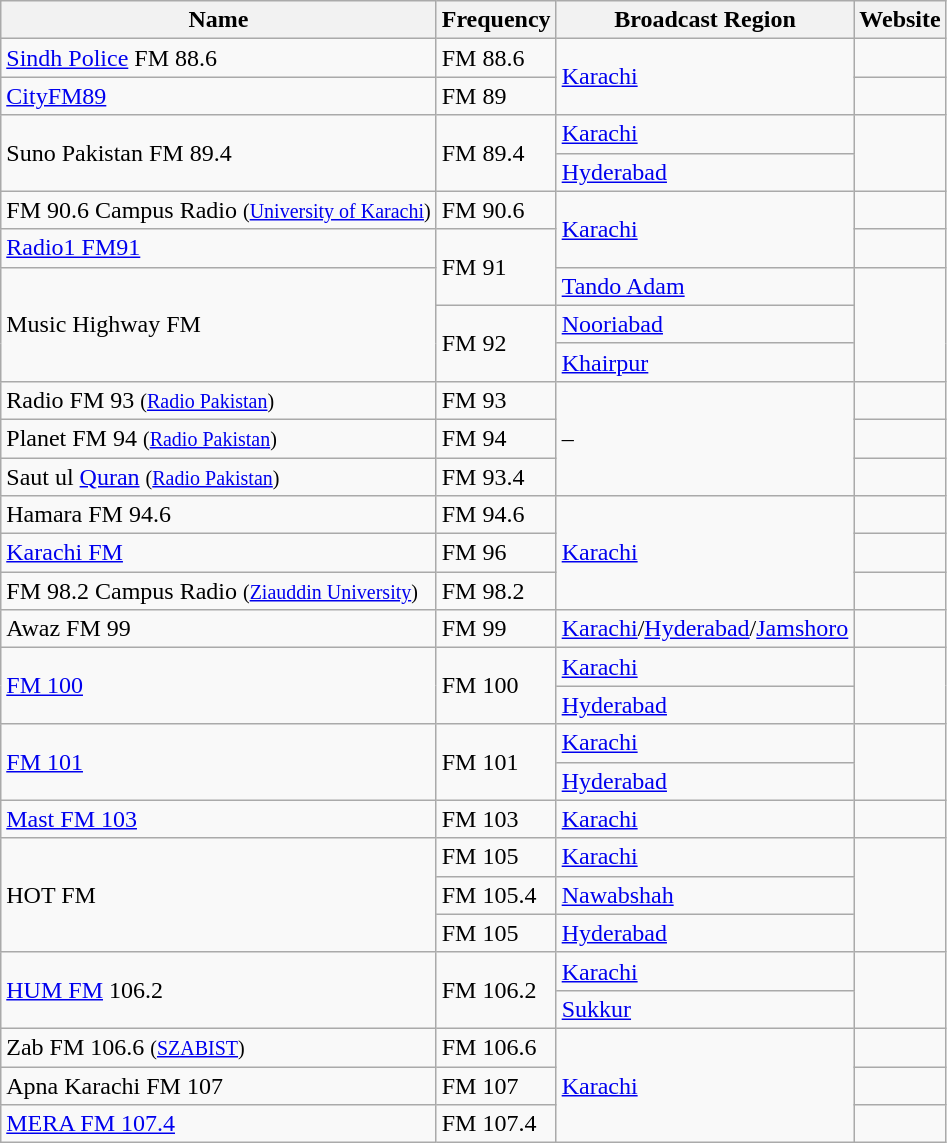<table class="wikitable">
<tr>
<th>Name</th>
<th>Frequency</th>
<th>Broadcast Region</th>
<th>Website</th>
</tr>
<tr>
<td><a href='#'>Sindh Police</a> FM 88.6</td>
<td>FM 88.6</td>
<td rowspan="2"><a href='#'>Karachi</a></td>
<td></td>
</tr>
<tr>
<td><a href='#'>CityFM89</a></td>
<td>FM 89</td>
<td></td>
</tr>
<tr>
<td rowspan="2">Suno Pakistan FM 89.4</td>
<td rowspan="2">FM 89.4</td>
<td><a href='#'>Karachi</a></td>
<td rowspan="2"></td>
</tr>
<tr>
<td><a href='#'>Hyderabad</a></td>
</tr>
<tr>
<td>FM 90.6 Campus Radio <small>(<a href='#'>University of Karachi</a>)</small></td>
<td>FM 90.6</td>
<td rowspan="2"><a href='#'>Karachi</a></td>
<td></td>
</tr>
<tr>
<td><a href='#'>Radio1 FM91</a></td>
<td rowspan="2">FM 91</td>
<td></td>
</tr>
<tr>
<td rowspan="3">Music Highway FM</td>
<td><a href='#'>Tando Adam</a></td>
<td rowspan="3"></td>
</tr>
<tr>
<td rowspan="2">FM 92</td>
<td><a href='#'>Nooriabad</a></td>
</tr>
<tr>
<td><a href='#'>Khairpur</a></td>
</tr>
<tr>
<td>Radio FM 93 <small>(<a href='#'>Radio Pakistan</a>)</small></td>
<td>FM 93</td>
<td rowspan="3">–</td>
<td></td>
</tr>
<tr>
<td>Planet FM 94 <small>(<a href='#'>Radio Pakistan</a>)</small></td>
<td>FM 94</td>
<td></td>
</tr>
<tr>
<td>Saut ul <a href='#'>Quran</a> <small>(<a href='#'>Radio Pakistan</a>)</small></td>
<td>FM 93.4</td>
<td></td>
</tr>
<tr>
<td>Hamara FM 94.6</td>
<td>FM 94.6</td>
<td rowspan="3"><a href='#'>Karachi</a></td>
<td></td>
</tr>
<tr>
<td><a href='#'>Karachi FM</a></td>
<td>FM 96</td>
<td></td>
</tr>
<tr>
<td>FM 98.2 Campus Radio <small>(<a href='#'>Ziauddin University</a>)</small></td>
<td>FM 98.2</td>
<td></td>
</tr>
<tr>
<td>Awaz FM 99</td>
<td>FM 99</td>
<td><a href='#'>Karachi</a>/<a href='#'>Hyderabad</a>/<a href='#'>Jamshoro</a></td>
<td></td>
</tr>
<tr>
<td rowspan="2"><a href='#'>FM 100</a></td>
<td rowspan="2">FM 100</td>
<td><a href='#'>Karachi</a></td>
<td rowspan="2"></td>
</tr>
<tr>
<td><a href='#'>Hyderabad</a></td>
</tr>
<tr>
<td rowspan="2"><a href='#'>FM 101</a></td>
<td rowspan="2">FM 101</td>
<td><a href='#'>Karachi</a></td>
<td rowspan="2"></td>
</tr>
<tr>
<td><a href='#'>Hyderabad</a></td>
</tr>
<tr>
<td><a href='#'>Mast FM 103</a></td>
<td>FM 103</td>
<td><a href='#'>Karachi</a></td>
<td></td>
</tr>
<tr>
<td rowspan="3">HOT FM</td>
<td>FM 105</td>
<td><a href='#'>Karachi</a></td>
<td rowspan="3"></td>
</tr>
<tr>
<td>FM 105.4</td>
<td><a href='#'>Nawabshah</a></td>
</tr>
<tr>
<td>FM 105</td>
<td><a href='#'>Hyderabad</a></td>
</tr>
<tr>
<td rowspan="2"><a href='#'>HUM FM</a> 106.2</td>
<td rowspan="2">FM 106.2</td>
<td><a href='#'>Karachi</a></td>
<td rowspan="2"></td>
</tr>
<tr>
<td><a href='#'>Sukkur</a></td>
</tr>
<tr>
<td>Zab FM 106.6 <small>(<a href='#'>SZABIST</a>)</small></td>
<td>FM 106.6</td>
<td rowspan="3"><a href='#'>Karachi</a></td>
<td></td>
</tr>
<tr>
<td>Apna Karachi FM 107</td>
<td>FM 107</td>
<td></td>
</tr>
<tr>
<td><a href='#'>MERA FM 107.4</a></td>
<td>FM 107.4</td>
<td></td>
</tr>
</table>
